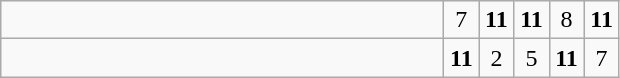<table class="wikitable">
<tr>
<td style="width:18em"></td>
<td align=center style="width:1em">7</td>
<td align=center style="width:1em"><strong>11</strong></td>
<td align=center style="width:1em"><strong>11</strong></td>
<td align=center style="width:1em">8</td>
<td align=center style="width:1em"><strong>11</strong></td>
</tr>
<tr>
<td style="width:18em"></td>
<td align=center style="width:1em"><strong>11</strong></td>
<td align=center style="width:1em">2</td>
<td align=center style="width:1em">5</td>
<td align=center style="width:1em"><strong>11</strong></td>
<td align=center style="width:1em">7</td>
</tr>
</table>
